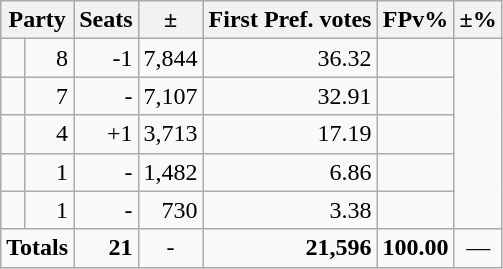<table class=wikitable>
<tr>
<th colspan=2 align=center>Party</th>
<th valign=top>Seats</th>
<th valign=top>±</th>
<th valign=top>First Pref. votes</th>
<th valign=top>FPv%</th>
<th valign=top>±%</th>
</tr>
<tr>
<td></td>
<td align=right>8</td>
<td align=right>-1</td>
<td align=right>7,844</td>
<td align=right>36.32</td>
<td align=right></td>
</tr>
<tr>
<td></td>
<td align=right>7</td>
<td align=right>-</td>
<td align=right>7,107</td>
<td align=right>32.91</td>
<td align=right></td>
</tr>
<tr>
<td></td>
<td align=right>4</td>
<td align=right>+1</td>
<td align=right>3,713</td>
<td align=right>17.19</td>
<td align=right></td>
</tr>
<tr>
<td></td>
<td align=right>1</td>
<td align=right>-</td>
<td align=right>1,482</td>
<td align=right>6.86</td>
<td align=right></td>
</tr>
<tr>
<td></td>
<td align=right>1</td>
<td align=right>-</td>
<td align=right>730</td>
<td align=right>3.38</td>
<td align=right></td>
</tr>
<tr>
<td colspan=2 align=center><strong>Totals</strong></td>
<td align=right><strong>21</strong></td>
<td align=center>-</td>
<td align=right><strong>21,596</strong></td>
<td align=center><strong>100.00</strong></td>
<td align=center>—</td>
</tr>
</table>
